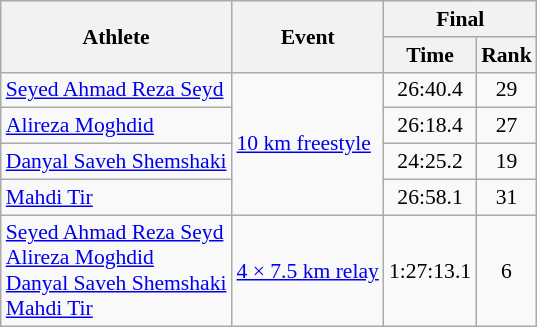<table class=wikitable style=font-size:90%;text-align:center>
<tr>
<th rowspan=2>Athlete</th>
<th rowspan=2>Event</th>
<th colspan=2>Final</th>
</tr>
<tr>
<th>Time</th>
<th>Rank</th>
</tr>
<tr>
<td align=left><a href='#'>Seyed Ahmad Reza Seyd</a></td>
<td align=left rowspan=4><a href='#'>10 km freestyle</a></td>
<td>26:40.4</td>
<td>29</td>
</tr>
<tr>
<td align=left><a href='#'>Alireza Moghdid</a></td>
<td>26:18.4</td>
<td>27</td>
</tr>
<tr>
<td align=left><a href='#'>Danyal Saveh Shemshaki</a></td>
<td>24:25.2</td>
<td>19</td>
</tr>
<tr>
<td align=left><a href='#'>Mahdi Tir</a></td>
<td>26:58.1</td>
<td>31</td>
</tr>
<tr>
<td align=left><a href='#'>Seyed Ahmad Reza Seyd</a><br><a href='#'>Alireza Moghdid</a><br><a href='#'>Danyal Saveh Shemshaki</a><br><a href='#'>Mahdi Tir</a></td>
<td align=left><a href='#'>4 × 7.5 km relay</a></td>
<td>1:27:13.1</td>
<td>6</td>
</tr>
</table>
